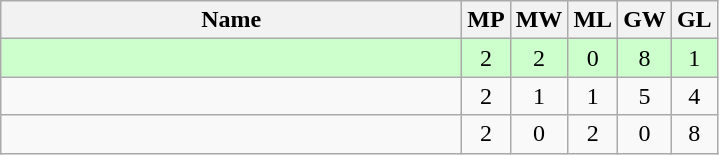<table class=wikitable style="text-align:center">
<tr>
<th width=300>Name</th>
<th width=20>MP</th>
<th width=20>MW</th>
<th width=20>ML</th>
<th width=20>GW</th>
<th width=20>GL</th>
</tr>
<tr style="background-color:#ccffcc;">
<td style="text-align:left;"><strong></strong></td>
<td>2</td>
<td>2</td>
<td>0</td>
<td>8</td>
<td>1</td>
</tr>
<tr>
<td style="text-align:left;"></td>
<td>2</td>
<td>1</td>
<td>1</td>
<td>5</td>
<td>4</td>
</tr>
<tr>
<td style="text-align:left;"></td>
<td>2</td>
<td>0</td>
<td>2</td>
<td>0</td>
<td>8</td>
</tr>
</table>
